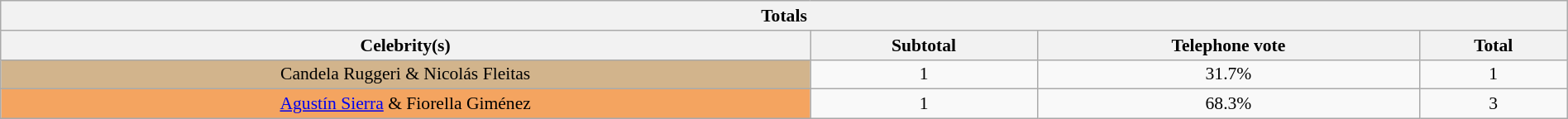<table class="wikitable collapsible collapsed" style="font-size:90%; text-align: center; width: 100%">
<tr>
<th colspan="11" style="with: 95%" align=center>Totals</th>
</tr>
<tr>
<th>Celebrity(s)</th>
<th>Subtotal</th>
<th>Telephone vote</th>
<th>Total</th>
</tr>
<tr>
<td bgcolor="tan">Candela Ruggeri & Nicolás Fleitas</td>
<td>1</td>
<td>31.7%</td>
<td>1</td>
</tr>
<tr>
<td bgcolor="sandybrown"><a href='#'>Agustín Sierra</a> & Fiorella Giménez</td>
<td>1</td>
<td>68.3%</td>
<td>3</td>
</tr>
</table>
